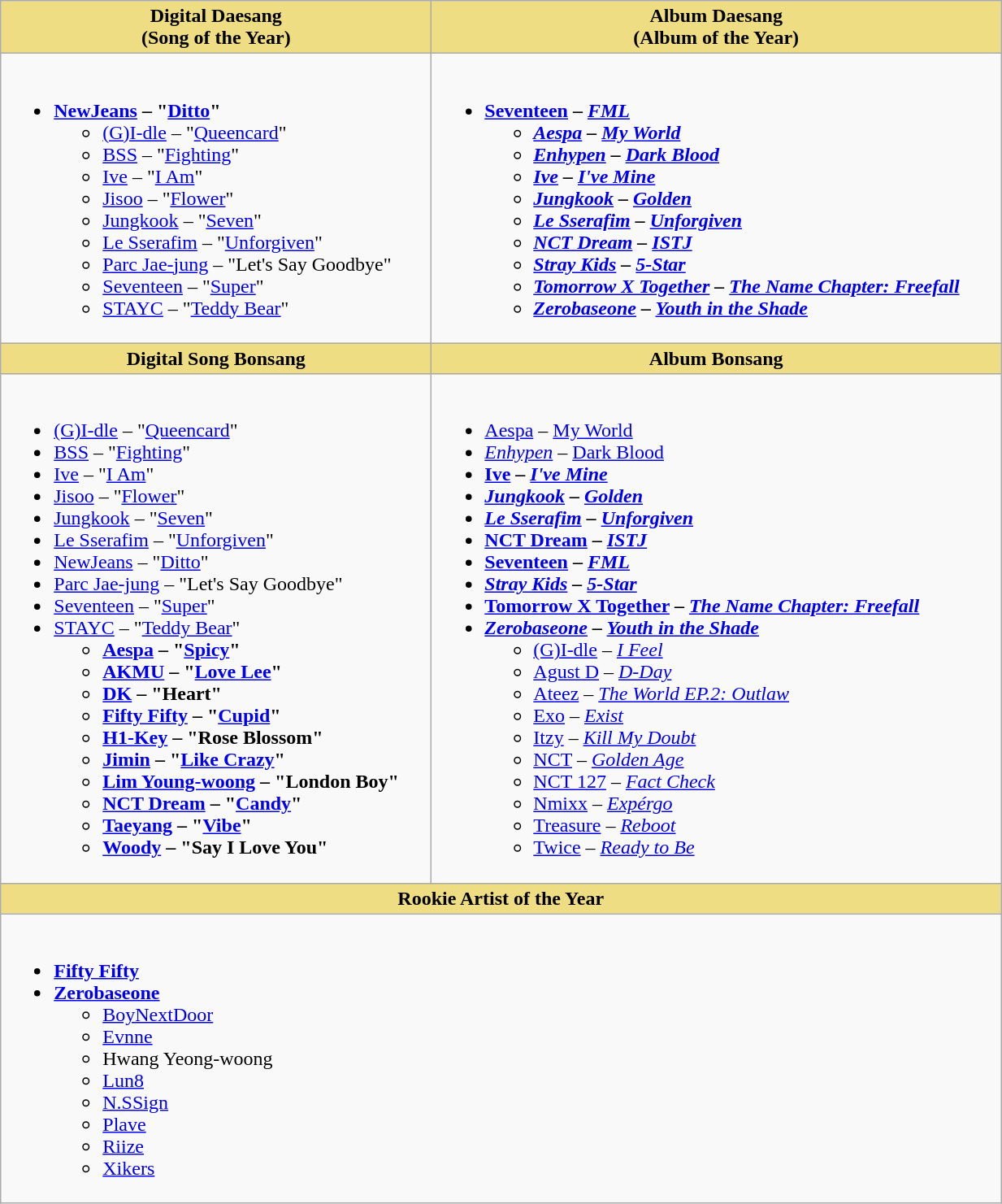<table class="wikitable" style="width:65%">
<tr>
<th scope="col" style="background:#EEDD82">Digital Daesang <br> (Song of the Year)</th>
<th scope="col" style="background:#EEDD82">Album Daesang <br> (Album of the Year)</th>
</tr>
<tr>
<td style="vertical-align:top"><br><ul><li><strong><a href='#'>NewJeans</a> – "<a href='#'>Ditto</a>"</strong><ul><li><a href='#'>(G)I-dle</a> – "<a href='#'>Queencard</a>"</li><li><a href='#'>BSS</a> – "<a href='#'>Fighting</a>" </li><li><a href='#'>Ive</a> – "<a href='#'>I Am</a>"</li><li><a href='#'>Jisoo</a> – "<a href='#'>Flower</a>"</li><li><a href='#'>Jungkook</a> – "<a href='#'>Seven</a>" </li><li><a href='#'>Le Sserafim</a> – "<a href='#'>Unforgiven</a>" </li><li><a href='#'>Parc Jae-jung</a> – "Let's Say Goodbye"</li><li><a href='#'>Seventeen</a> – "<a href='#'>Super</a>"</li><li><a href='#'>STAYC</a> – "<a href='#'>Teddy Bear</a>"</li></ul></li></ul></td>
<td style="vertical-align:top"><br><ul><li><strong><a href='#'>Seventeen</a> – <em><a href='#'>FML</a><strong><em><ul><li><a href='#'>Aespa</a> – </em><a href='#'>My World</a><em></li><li><a href='#'>Enhypen</a> – </em><a href='#'>Dark Blood</a><em></li><li><a href='#'>Ive</a> – </em><a href='#'>I've Mine</a><em></li><li><a href='#'>Jungkook</a> – </em><a href='#'>Golden</a><em></li><li><a href='#'>Le Sserafim</a> – </em><a href='#'>Unforgiven</a><em></li><li><a href='#'>NCT Dream</a> – </em><a href='#'>ISTJ</a><em></li><li><a href='#'>Stray Kids</a> – </em><a href='#'>5-Star</a><em></li><li><a href='#'>Tomorrow X Together</a> – </em><a href='#'>The Name Chapter: Freefall</a><em></li><li><a href='#'>Zerobaseone</a> – </em><a href='#'>Youth in the Shade</a><em></li></ul></li></ul></td>
</tr>
<tr>
<th scope="col" style="background:#EEDD82">Digital Song Bonsang</th>
<th scope="col" style="background:#EEDD82">Album Bonsang</th>
</tr>
<tr>
<td style="vertical-align:top"><br><ul><li></strong><a href='#'>(G)I-dle</a> – "<a href='#'>Queencard</a>" <strong></li><li></strong><a href='#'>BSS</a> – "<a href='#'>Fighting</a>"  <strong></li><li></strong><a href='#'>Ive</a> – "<a href='#'>I Am</a>"<strong></li><li></strong><a href='#'>Jisoo</a> – "<a href='#'>Flower</a>"<strong></li><li></strong><a href='#'>Jungkook</a> – "<a href='#'>Seven</a>"  <strong></li><li></strong><a href='#'>Le Sserafim</a> – "<a href='#'>Unforgiven</a>"  <strong></li><li></strong><a href='#'>NewJeans</a> – "<a href='#'>Ditto</a>"<strong></li><li></strong><a href='#'>Parc Jae-jung</a> – "Let's Say Goodbye"<strong></li><li></strong><a href='#'>Seventeen</a> – "<a href='#'>Super</a>"<strong></li><li></strong><a href='#'>STAYC</a> – "<a href='#'>Teddy Bear</a>"<strong><ul><li><a href='#'>Aespa</a> – "<a href='#'>Spicy</a>"</li><li><a href='#'>AKMU</a> – "<a href='#'>Love Lee</a>"</li><li><a href='#'>DK</a> – "Heart"</li><li><a href='#'>Fifty Fifty</a> – "<a href='#'>Cupid</a>"</li><li><a href='#'>H1-Key</a> – "Rose Blossom"</li><li><a href='#'>Jimin</a> – "<a href='#'>Like Crazy</a>"</li><li><a href='#'>Lim Young-woong</a> – "London Boy"</li><li><a href='#'>NCT Dream</a> – "<a href='#'>Candy</a>"</li><li><a href='#'>Taeyang</a> – "<a href='#'>Vibe</a>" </li><li><a href='#'>Woody</a> – "Say I Love You"</li></ul></li></ul></td>
<td style="vertical-align:top"><br><ul><li></strong><a href='#'>Aespa</a> – </em><a href='#'>My World</a><em> <strong></li><li></strong><a href='#'>Enhypen</a> – </em><a href='#'>Dark Blood</a></em></strong></li><li><strong><a href='#'>Ive</a> – <em><a href='#'>I've Mine</a><strong><em></li><li></strong><a href='#'>Jungkook</a> – </em><a href='#'>Golden</a><em> <strong></li><li></strong><a href='#'>Le Sserafim</a> – </em><a href='#'>Unforgiven</a></em></strong></li><li><strong><a href='#'>NCT Dream</a> – <em><a href='#'>ISTJ</a></em> </strong></li><li><strong><a href='#'>Seventeen</a> – <em><a href='#'>FML</a><strong><em></li><li></strong><a href='#'>Stray Kids</a> – </em><a href='#'>5-Star</a></em></strong></li><li><strong><a href='#'>Tomorrow X Together</a> – <em><a href='#'>The Name Chapter: Freefall</a><strong><em></li><li></strong><a href='#'>Zerobaseone</a> – </em><a href='#'>Youth in the Shade</a></em></strong><ul><li><a href='#'>(G)I-dle</a> – <em><a href='#'>I Feel</a></em></li><li><a href='#'>Agust D</a> – <em><a href='#'>D-Day</a></em></li><li><a href='#'>Ateez</a> – <em><a href='#'>The World EP.2: Outlaw</a></em></li><li><a href='#'>Exo</a> – <em><a href='#'>Exist</a></em></li><li><a href='#'>Itzy</a> – <em><a href='#'>Kill My Doubt</a></em></li><li><a href='#'>NCT</a> – <em><a href='#'>Golden Age</a></em></li><li><a href='#'>NCT 127</a> – <em><a href='#'>Fact Check</a></em></li><li><a href='#'>Nmixx</a> – <em><a href='#'>Expérgo</a></em></li><li><a href='#'>Treasure</a> – <em><a href='#'>Reboot</a></em></li><li><a href='#'>Twice</a> – <em><a href='#'>Ready to Be</a></em></li></ul></li></ul></td>
</tr>
<tr>
<th scope="col" colspan="2" style="background:#EEDD82">Rookie Artist of the Year</th>
</tr>
<tr>
<td colspan="2" style="vertical-align:top"><br><ul><li><strong><a href='#'>Fifty Fifty</a> </strong></li><li><strong><a href='#'>Zerobaseone</a> </strong><ul><li><a href='#'>BoyNextDoor</a></li><li><a href='#'>Evnne</a></li><li>Hwang Yeong-woong</li><li><a href='#'>Lun8</a></li><li><a href='#'>N.SSign</a></li><li><a href='#'>Plave</a></li><li><a href='#'>Riize</a></li><li><a href='#'>Xikers</a></li></ul></li></ul></td>
</tr>
</table>
